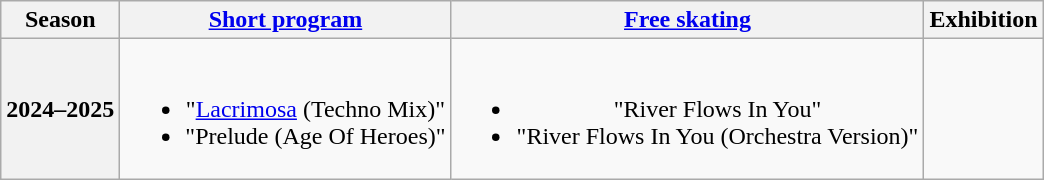<table class=wikitable style=text-align:center>
<tr>
<th>Season</th>
<th><a href='#'>Short program</a></th>
<th><a href='#'>Free skating</a></th>
<th>Exhibition</th>
</tr>
<tr>
<th>2024–2025 <br> </th>
<td><br><ul><li>"<a href='#'>Lacrimosa</a> (Techno Mix)" <br></li><li>"Prelude (Age Of Heroes)" <br></li></ul></td>
<td><br><ul><li>"River Flows In You"</li><li>"River Flows In You (Orchestra Version)" <br> </li></ul></td>
<td></td>
</tr>
</table>
